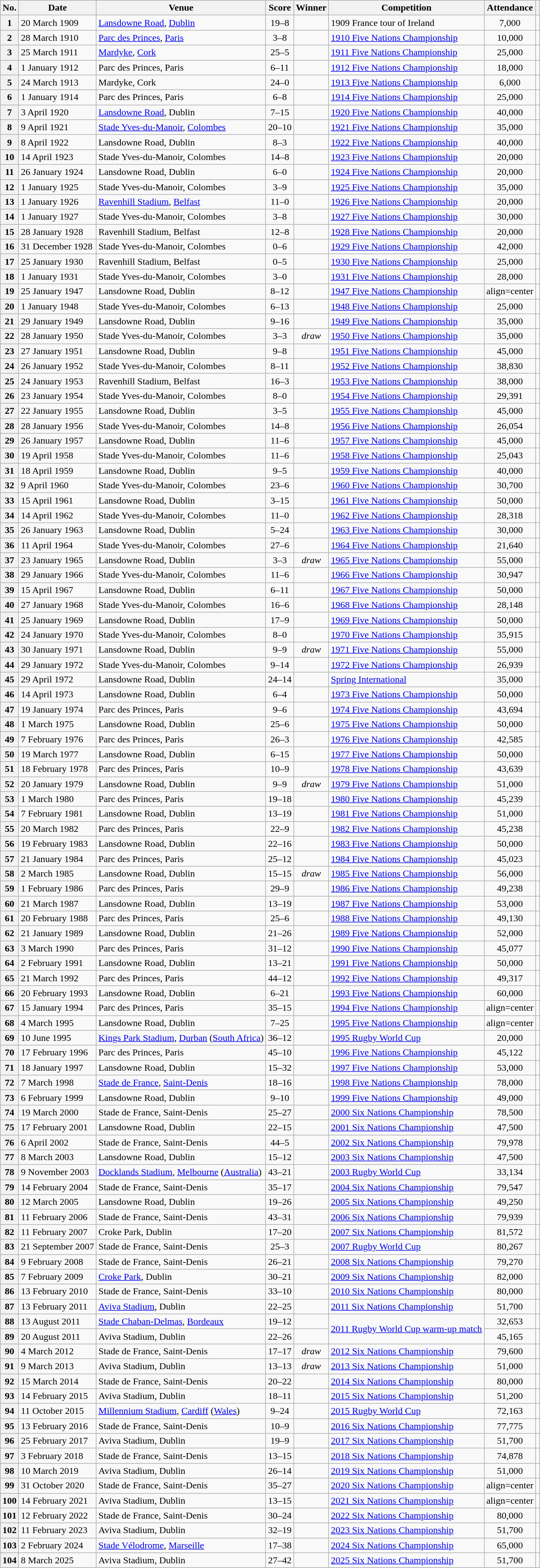<table class="wikitable">
<tr>
<th>No.</th>
<th>Date</th>
<th>Venue</th>
<th>Score</th>
<th>Winner</th>
<th>Competition</th>
<th>Attendance</th>
<th></th>
</tr>
<tr>
<th>1</th>
<td>20 March 1909</td>
<td><a href='#'>Lansdowne Road</a>, <a href='#'>Dublin</a></td>
<td align=center>19–8</td>
<td></td>
<td>1909 France tour of Ireland</td>
<td align=center>7,000</td>
<td align=center></td>
</tr>
<tr>
<th>2</th>
<td>28 March 1910</td>
<td><a href='#'>Parc des Princes</a>, <a href='#'>Paris</a></td>
<td align=center>3–8</td>
<td></td>
<td><a href='#'>1910 Five Nations Championship</a></td>
<td align=center>10,000</td>
<td align=center></td>
</tr>
<tr>
<th>3</th>
<td>25 March 1911</td>
<td><a href='#'>Mardyke</a>, <a href='#'>Cork</a></td>
<td align=center>25–5</td>
<td></td>
<td><a href='#'>1911 Five Nations Championship</a></td>
<td align=center>25,000</td>
<td align=center></td>
</tr>
<tr>
<th>4</th>
<td>1 January 1912</td>
<td>Parc des Princes, Paris</td>
<td align=center>6–11</td>
<td></td>
<td><a href='#'>1912 Five Nations Championship</a></td>
<td align=center>18,000</td>
<td align=center></td>
</tr>
<tr>
<th>5</th>
<td>24 March 1913</td>
<td>Mardyke, Cork</td>
<td align=center>24–0</td>
<td></td>
<td><a href='#'>1913 Five Nations Championship</a></td>
<td align=center>6,000</td>
<td align=center></td>
</tr>
<tr>
<th>6</th>
<td>1 January 1914</td>
<td>Parc des Princes, Paris</td>
<td align=center>6–8</td>
<td></td>
<td><a href='#'>1914 Five Nations Championship</a></td>
<td align=center>25,000</td>
<td align=center></td>
</tr>
<tr>
<th>7</th>
<td>3 April 1920</td>
<td><a href='#'>Lansdowne Road</a>, Dublin</td>
<td align=center>7–15</td>
<td></td>
<td><a href='#'>1920 Five Nations Championship</a></td>
<td align=center>40,000</td>
<td align=center></td>
</tr>
<tr>
<th>8</th>
<td>9 April 1921</td>
<td><a href='#'>Stade Yves-du-Manoir</a>, <a href='#'>Colombes</a></td>
<td>20–10</td>
<td></td>
<td><a href='#'>1921 Five Nations Championship</a></td>
<td align=center>35,000</td>
<td align=center></td>
</tr>
<tr>
<th>9</th>
<td>8 April 1922</td>
<td>Lansdowne Road, Dublin</td>
<td align=center>8–3</td>
<td></td>
<td><a href='#'>1922 Five Nations Championship</a></td>
<td align=center>40,000</td>
<td align=center></td>
</tr>
<tr>
<th>10</th>
<td>14 April 1923</td>
<td>Stade Yves-du-Manoir, Colombes</td>
<td align=center>14–8</td>
<td></td>
<td><a href='#'>1923 Five Nations Championship</a></td>
<td align=center>20,000</td>
<td align=center></td>
</tr>
<tr>
<th>11</th>
<td>26 January 1924</td>
<td>Lansdowne Road, Dublin</td>
<td align=center>6–0</td>
<td></td>
<td><a href='#'>1924 Five Nations Championship</a></td>
<td align=center>20,000</td>
<td align=center></td>
</tr>
<tr>
<th>12</th>
<td>1 January 1925</td>
<td>Stade Yves-du-Manoir, Colombes</td>
<td align=center>3–9</td>
<td></td>
<td><a href='#'>1925 Five Nations Championship</a></td>
<td align=center>35,000</td>
<td align=center></td>
</tr>
<tr>
<th>13</th>
<td>1 January 1926</td>
<td><a href='#'>Ravenhill Stadium</a>, <a href='#'>Belfast</a></td>
<td align=center>11–0</td>
<td></td>
<td><a href='#'>1926 Five Nations Championship</a></td>
<td align=center>20,000</td>
<td align=center></td>
</tr>
<tr>
<th>14</th>
<td>1 January 1927</td>
<td>Stade Yves-du-Manoir, Colombes</td>
<td align=center>3–8</td>
<td></td>
<td><a href='#'>1927 Five Nations Championship</a></td>
<td align=center>30,000</td>
<td align=center></td>
</tr>
<tr>
<th>15</th>
<td>28 January 1928</td>
<td>Ravenhill Stadium, Belfast</td>
<td align=center>12–8</td>
<td></td>
<td><a href='#'>1928 Five Nations Championship</a></td>
<td align=center>20,000</td>
<td align=center></td>
</tr>
<tr>
<th>16</th>
<td>31 December 1928</td>
<td>Stade Yves-du-Manoir, Colombes</td>
<td align=center>0–6</td>
<td></td>
<td><a href='#'>1929 Five Nations Championship</a></td>
<td align=center>42,000</td>
<td align=center></td>
</tr>
<tr>
<th>17</th>
<td>25 January 1930</td>
<td>Ravenhill Stadium, Belfast</td>
<td align=center>0–5</td>
<td></td>
<td><a href='#'>1930 Five Nations Championship</a></td>
<td align=center>25,000</td>
<td align=center></td>
</tr>
<tr>
<th>18</th>
<td>1 January 1931</td>
<td>Stade Yves-du-Manoir, Colombes</td>
<td align=center>3–0</td>
<td></td>
<td><a href='#'>1931 Five Nations Championship</a></td>
<td align=center>28,000</td>
<td align=center></td>
</tr>
<tr>
<th>19</th>
<td>25 January 1947</td>
<td>Lansdowne Road, Dublin</td>
<td align=center>8–12</td>
<td></td>
<td><a href='#'>1947 Five Nations Championship</a></td>
<td>align=center </td>
<td align=center></td>
</tr>
<tr>
<th>20</th>
<td>1 January 1948</td>
<td>Stade Yves-du-Manoir, Colombes</td>
<td align=center>6–13</td>
<td></td>
<td><a href='#'>1948 Five Nations Championship</a></td>
<td align=center>25,000</td>
<td align=center></td>
</tr>
<tr>
<th>21</th>
<td>29 January 1949</td>
<td>Lansdowne Road, Dublin</td>
<td align=center>9–16</td>
<td></td>
<td><a href='#'>1949 Five Nations Championship</a></td>
<td align=center>35,000</td>
<td align=center></td>
</tr>
<tr>
<th>22</th>
<td>28 January 1950</td>
<td>Stade Yves-du-Manoir, Colombes</td>
<td align=center>3–3</td>
<td align=center><em>draw</em></td>
<td><a href='#'>1950 Five Nations Championship</a></td>
<td align=center>35,000</td>
<td align=center></td>
</tr>
<tr>
<th>23</th>
<td>27 January 1951</td>
<td>Lansdowne Road, Dublin</td>
<td align=center>9–8</td>
<td></td>
<td><a href='#'>1951 Five Nations Championship</a></td>
<td align=center>45,000</td>
<td align=center></td>
</tr>
<tr>
<th>24</th>
<td>26 January 1952</td>
<td>Stade Yves-du-Manoir, Colombes</td>
<td align=center>8–11</td>
<td></td>
<td><a href='#'>1952 Five Nations Championship</a></td>
<td align=center>38,830</td>
<td align=center></td>
</tr>
<tr>
<th>25</th>
<td>24 January 1953</td>
<td>Ravenhill Stadium, Belfast</td>
<td align=center>16–3</td>
<td></td>
<td><a href='#'>1953 Five Nations Championship</a></td>
<td align=center>38,000</td>
<td align=center></td>
</tr>
<tr>
<th>26</th>
<td>23 January 1954</td>
<td>Stade Yves-du-Manoir, Colombes</td>
<td align=center>8–0</td>
<td></td>
<td><a href='#'>1954 Five Nations Championship</a></td>
<td align=center>29,391</td>
<td align=center></td>
</tr>
<tr>
<th>27</th>
<td>22 January 1955</td>
<td>Lansdowne Road, Dublin</td>
<td align=center>3–5</td>
<td></td>
<td><a href='#'>1955 Five Nations Championship</a></td>
<td align=center>45,000</td>
<td align=center></td>
</tr>
<tr>
<th>28</th>
<td>28 January 1956</td>
<td>Stade Yves-du-Manoir, Colombes</td>
<td align=center>14–8</td>
<td></td>
<td><a href='#'>1956 Five Nations Championship</a></td>
<td align=center>26,054</td>
<td align=center></td>
</tr>
<tr>
<th>29</th>
<td>26 January 1957</td>
<td>Lansdowne Road, Dublin</td>
<td align=center>11–6</td>
<td></td>
<td><a href='#'>1957 Five Nations Championship</a></td>
<td align=center>45,000</td>
<td align=center></td>
</tr>
<tr>
<th>30</th>
<td>19 April 1958</td>
<td>Stade Yves-du-Manoir, Colombes</td>
<td align=center>11–6</td>
<td></td>
<td><a href='#'>1958 Five Nations Championship</a></td>
<td align=center>25,043</td>
<td align=center></td>
</tr>
<tr>
<th>31</th>
<td>18 April 1959</td>
<td>Lansdowne Road, Dublin</td>
<td align=center>9–5</td>
<td></td>
<td><a href='#'>1959 Five Nations Championship</a></td>
<td align=center>40,000</td>
<td align=center></td>
</tr>
<tr>
<th>32</th>
<td>9 April 1960</td>
<td>Stade Yves-du-Manoir, Colombes</td>
<td align=center>23–6</td>
<td></td>
<td><a href='#'>1960 Five Nations Championship</a></td>
<td align=center>30,700</td>
<td align=center></td>
</tr>
<tr>
<th>33</th>
<td>15 April 1961</td>
<td>Lansdowne Road, Dublin</td>
<td align=center>3–15</td>
<td></td>
<td><a href='#'>1961 Five Nations Championship</a></td>
<td align=center>50,000</td>
<td align=center></td>
</tr>
<tr>
<th>34</th>
<td>14 April 1962</td>
<td>Stade Yves-du-Manoir, Colombes</td>
<td align=center>11–0</td>
<td></td>
<td><a href='#'>1962 Five Nations Championship</a></td>
<td align=center>28,318</td>
<td align=center></td>
</tr>
<tr>
<th>35</th>
<td>26 January 1963</td>
<td>Lansdowne Road, Dublin</td>
<td align=center>5–24</td>
<td></td>
<td><a href='#'>1963 Five Nations Championship</a></td>
<td align=center>30,000</td>
<td align=center></td>
</tr>
<tr>
<th>36</th>
<td>11 April 1964</td>
<td>Stade Yves-du-Manoir, Colombes</td>
<td align=center>27–6</td>
<td></td>
<td><a href='#'>1964 Five Nations Championship</a></td>
<td align=center>21,640</td>
<td align=center></td>
</tr>
<tr>
<th>37</th>
<td>23 January 1965</td>
<td>Lansdowne Road, Dublin</td>
<td align=center>3–3</td>
<td align=center><em>draw</em></td>
<td><a href='#'>1965 Five Nations Championship</a></td>
<td align=center>55,000</td>
<td align=center></td>
</tr>
<tr>
<th>38</th>
<td>29 January 1966</td>
<td>Stade Yves-du-Manoir, Colombes</td>
<td align=center>11–6</td>
<td></td>
<td><a href='#'>1966 Five Nations Championship</a></td>
<td align=center>30,947</td>
<td align=center></td>
</tr>
<tr>
<th>39</th>
<td>15 April 1967</td>
<td>Lansdowne Road, Dublin</td>
<td align=center>6–11</td>
<td></td>
<td><a href='#'>1967 Five Nations Championship</a></td>
<td align=center>50,000</td>
<td align=center></td>
</tr>
<tr>
<th>40</th>
<td>27 January 1968</td>
<td>Stade Yves-du-Manoir, Colombes</td>
<td align=center>16–6</td>
<td></td>
<td><a href='#'>1968 Five Nations Championship</a></td>
<td align=center>28,148</td>
<td align=center></td>
</tr>
<tr>
<th>41</th>
<td>25 January 1969</td>
<td>Lansdowne Road, Dublin</td>
<td align=center>17–9</td>
<td></td>
<td><a href='#'>1969 Five Nations Championship</a></td>
<td align=center>50,000</td>
<td align=center></td>
</tr>
<tr>
<th>42</th>
<td>24 January 1970</td>
<td>Stade Yves-du-Manoir, Colombes</td>
<td align=center>8–0</td>
<td></td>
<td><a href='#'>1970 Five Nations Championship</a></td>
<td align=center>35,915</td>
<td align=center></td>
</tr>
<tr>
<th>43</th>
<td>30 January 1971</td>
<td>Lansdowne Road, Dublin</td>
<td align=center>9–9</td>
<td align=center><em>draw</em></td>
<td><a href='#'>1971 Five Nations Championship</a></td>
<td align=center>55,000</td>
<td align=center></td>
</tr>
<tr>
<th>44</th>
<td>29 January 1972</td>
<td>Stade Yves-du-Manoir, Colombes</td>
<td align=center>9–14</td>
<td></td>
<td><a href='#'>1972 Five Nations Championship</a></td>
<td align=center>26,939</td>
<td align=center></td>
</tr>
<tr>
<th>45</th>
<td>29 April 1972</td>
<td>Lansdowne Road, Dublin</td>
<td align=center>24–14</td>
<td></td>
<td><a href='#'>Spring International</a></td>
<td align=center>35,000</td>
<td align=center></td>
</tr>
<tr>
<th>46</th>
<td>14 April 1973</td>
<td>Lansdowne Road, Dublin</td>
<td align=center>6–4</td>
<td></td>
<td><a href='#'>1973 Five Nations Championship</a></td>
<td align=center>50,000</td>
<td align=center></td>
</tr>
<tr>
<th>47</th>
<td>19 January 1974</td>
<td>Parc des Princes, Paris</td>
<td align=center>9–6</td>
<td></td>
<td><a href='#'>1974 Five Nations Championship</a></td>
<td align=center>43,694</td>
<td align=center></td>
</tr>
<tr>
<th>48</th>
<td>1 March 1975</td>
<td>Lansdowne Road, Dublin</td>
<td align=center>25–6</td>
<td></td>
<td><a href='#'>1975 Five Nations Championship</a></td>
<td align=center>50,000</td>
<td align=center></td>
</tr>
<tr>
<th>49</th>
<td>7 February 1976</td>
<td>Parc des Princes, Paris</td>
<td align=center>26–3</td>
<td></td>
<td><a href='#'>1976 Five Nations Championship</a></td>
<td align=center>42,585</td>
<td align=center></td>
</tr>
<tr>
<th>50</th>
<td>19 March 1977</td>
<td>Lansdowne Road, Dublin</td>
<td align=center>6–15</td>
<td></td>
<td><a href='#'>1977 Five Nations Championship</a></td>
<td align=center>50,000</td>
<td align=center></td>
</tr>
<tr>
<th>51</th>
<td>18 February 1978</td>
<td>Parc des Princes, Paris</td>
<td align=center>10–9</td>
<td></td>
<td><a href='#'>1978 Five Nations Championship</a></td>
<td align=center>43,639</td>
<td align=center></td>
</tr>
<tr>
<th>52</th>
<td>20 January 1979</td>
<td>Lansdowne Road, Dublin</td>
<td align=center>9–9</td>
<td align=center><em>draw</em></td>
<td><a href='#'>1979 Five Nations Championship</a></td>
<td align=center>51,000</td>
<td align=center></td>
</tr>
<tr>
<th>53</th>
<td>1 March 1980</td>
<td>Parc des Princes, Paris</td>
<td align=center>19–18</td>
<td></td>
<td><a href='#'>1980 Five Nations Championship</a></td>
<td align=center>45,239</td>
<td align=center></td>
</tr>
<tr>
<th>54</th>
<td>7 February 1981</td>
<td>Lansdowne Road, Dublin</td>
<td align=center>13–19</td>
<td></td>
<td><a href='#'>1981 Five Nations Championship</a></td>
<td align=center>51,000</td>
<td align=center></td>
</tr>
<tr>
<th>55</th>
<td>20 March 1982</td>
<td>Parc des Princes, Paris</td>
<td align=center>22–9</td>
<td></td>
<td><a href='#'>1982 Five Nations Championship</a></td>
<td align=center>45,238</td>
<td align=center></td>
</tr>
<tr>
<th>56</th>
<td>19 February 1983</td>
<td>Lansdowne Road, Dublin</td>
<td align=center>22–16</td>
<td></td>
<td><a href='#'>1983 Five Nations Championship</a></td>
<td align=center>50,000</td>
<td align=center></td>
</tr>
<tr>
<th>57</th>
<td>21 January 1984</td>
<td>Parc des Princes, Paris</td>
<td align=center>25–12</td>
<td></td>
<td><a href='#'>1984 Five Nations Championship</a></td>
<td align=center>45,023</td>
<td align=center></td>
</tr>
<tr>
<th>58</th>
<td>2 March 1985</td>
<td>Lansdowne Road, Dublin</td>
<td align=center>15–15</td>
<td align=center><em>draw</em></td>
<td><a href='#'>1985 Five Nations Championship</a></td>
<td align=center>56,000</td>
<td align=center></td>
</tr>
<tr>
<th>59</th>
<td>1 February 1986</td>
<td>Parc des Princes, Paris</td>
<td align=center>29–9</td>
<td></td>
<td><a href='#'>1986 Five Nations Championship</a></td>
<td align=center>49,238</td>
<td align=center></td>
</tr>
<tr>
<th>60</th>
<td>21 March 1987</td>
<td>Lansdowne Road, Dublin</td>
<td align=center>13–19</td>
<td></td>
<td><a href='#'>1987 Five Nations Championship</a></td>
<td align=center>53,000</td>
<td align=center></td>
</tr>
<tr>
<th>61</th>
<td>20 February 1988</td>
<td>Parc des Princes, Paris</td>
<td align=center>25–6</td>
<td></td>
<td><a href='#'>1988 Five Nations Championship</a></td>
<td align=center>49,130</td>
<td align=center></td>
</tr>
<tr>
<th>62</th>
<td>21 January 1989</td>
<td>Lansdowne Road, Dublin</td>
<td align=center>21–26</td>
<td></td>
<td><a href='#'>1989 Five Nations Championship</a></td>
<td align=center>52,000</td>
<td align=center></td>
</tr>
<tr>
<th>63</th>
<td>3 March 1990</td>
<td>Parc des Princes, Paris</td>
<td align=center>31–12</td>
<td></td>
<td><a href='#'>1990 Five Nations Championship</a></td>
<td align=center>45,077</td>
<td align=center></td>
</tr>
<tr>
<th>64</th>
<td>2 February 1991</td>
<td>Lansdowne Road, Dublin</td>
<td align=center>13–21</td>
<td></td>
<td><a href='#'>1991 Five Nations Championship</a></td>
<td align=center>50,000</td>
<td align=center></td>
</tr>
<tr>
<th>65</th>
<td>21 March 1992</td>
<td>Parc des Princes, Paris</td>
<td align=center>44–12</td>
<td></td>
<td><a href='#'>1992 Five Nations Championship</a></td>
<td align=center>49,317</td>
<td align=center></td>
</tr>
<tr>
<th>66</th>
<td>20 February 1993</td>
<td>Lansdowne Road, Dublin</td>
<td align=center>6–21</td>
<td></td>
<td><a href='#'>1993 Five Nations Championship</a></td>
<td align=center>60,000</td>
<td align=center></td>
</tr>
<tr>
<th>67</th>
<td>15 January 1994</td>
<td>Parc des Princes, Paris</td>
<td align=center>35–15</td>
<td></td>
<td><a href='#'>1994 Five Nations Championship</a></td>
<td>align=center </td>
<td align=center></td>
</tr>
<tr>
<th>68</th>
<td>4 March 1995</td>
<td>Lansdowne Road, Dublin</td>
<td align=center>7–25</td>
<td></td>
<td><a href='#'>1995 Five Nations Championship</a></td>
<td>align=center </td>
<td align=center></td>
</tr>
<tr>
<th>69</th>
<td>10 June 1995</td>
<td><a href='#'>Kings Park Stadium</a>, <a href='#'>Durban</a> (<a href='#'>South Africa</a>)</td>
<td align=center>36–12</td>
<td></td>
<td><a href='#'>1995 Rugby World Cup</a></td>
<td align=center>20,000</td>
<td align=center></td>
</tr>
<tr>
<th>70</th>
<td>17 February 1996</td>
<td>Parc des Princes, Paris</td>
<td align=center>45–10</td>
<td></td>
<td><a href='#'>1996 Five Nations Championship</a></td>
<td align=center>45,122</td>
<td align=center></td>
</tr>
<tr>
<th>71</th>
<td>18 January 1997</td>
<td>Lansdowne Road, Dublin</td>
<td align=center>15–32</td>
<td></td>
<td><a href='#'>1997 Five Nations Championship</a></td>
<td align=center>53,000</td>
<td align=center></td>
</tr>
<tr>
<th>72</th>
<td>7 March 1998</td>
<td><a href='#'>Stade de France</a>, <a href='#'>Saint-Denis</a></td>
<td align=center>18–16</td>
<td></td>
<td><a href='#'>1998 Five Nations Championship</a></td>
<td align=center>78,000</td>
<td align=center></td>
</tr>
<tr>
<th>73</th>
<td>6 February 1999</td>
<td>Lansdowne Road, Dublin</td>
<td align=center>9–10</td>
<td></td>
<td><a href='#'>1999 Five Nations Championship</a></td>
<td align=center>49,000</td>
<td align=center></td>
</tr>
<tr>
<th>74</th>
<td>19 March 2000</td>
<td>Stade de France, Saint-Denis</td>
<td align=center>25–27</td>
<td></td>
<td><a href='#'>2000 Six Nations Championship</a></td>
<td align=center>78,500</td>
<td align=center></td>
</tr>
<tr>
<th>75</th>
<td>17 February 2001</td>
<td>Lansdowne Road, Dublin</td>
<td align=center>22–15</td>
<td></td>
<td><a href='#'>2001 Six Nations Championship</a></td>
<td align=center>47,500</td>
<td align=center></td>
</tr>
<tr>
<th>76</th>
<td>6 April 2002</td>
<td>Stade de France, Saint-Denis</td>
<td align=center>44–5</td>
<td></td>
<td><a href='#'>2002 Six Nations Championship</a></td>
<td align=center>79,978</td>
<td align=center></td>
</tr>
<tr>
<th>77</th>
<td>8 March 2003</td>
<td>Lansdowne Road, Dublin</td>
<td align=center>15–12</td>
<td></td>
<td><a href='#'>2003 Six Nations Championship</a></td>
<td align=center>47,500</td>
<td align=center></td>
</tr>
<tr>
<th>78</th>
<td>9 November 2003</td>
<td><a href='#'>Docklands Stadium</a>, <a href='#'>Melbourne</a> (<a href='#'>Australia</a>)</td>
<td align=center>43–21</td>
<td></td>
<td><a href='#'>2003 Rugby World Cup</a></td>
<td align=center>33,134</td>
<td align=center></td>
</tr>
<tr>
<th>79</th>
<td>14 February 2004</td>
<td>Stade de France, Saint-Denis</td>
<td align=center>35–17</td>
<td></td>
<td><a href='#'>2004 Six Nations Championship</a></td>
<td align=center>79,547</td>
<td align=center></td>
</tr>
<tr>
<th>80</th>
<td>12 March 2005</td>
<td>Lansdowne Road, Dublin</td>
<td align=center>19–26</td>
<td></td>
<td><a href='#'>2005 Six Nations Championship</a></td>
<td align=center>49,250</td>
<td align=center></td>
</tr>
<tr>
<th>81</th>
<td>11 February 2006</td>
<td>Stade de France, Saint-Denis</td>
<td align=center>43–31</td>
<td></td>
<td><a href='#'>2006 Six Nations Championship</a></td>
<td align=center>79,939</td>
<td align=center></td>
</tr>
<tr>
<th>82</th>
<td>11 February 2007</td>
<td>Croke Park, Dublin</td>
<td align=center>17–20</td>
<td></td>
<td><a href='#'>2007 Six Nations Championship</a></td>
<td align=center>81,572</td>
<td align=center></td>
</tr>
<tr>
<th>83</th>
<td>21 September 2007</td>
<td>Stade de France, Saint-Denis</td>
<td align=center>25–3</td>
<td></td>
<td><a href='#'>2007 Rugby World Cup</a></td>
<td align=center>80,267</td>
<td align=center></td>
</tr>
<tr>
<th>84</th>
<td>9 February 2008</td>
<td>Stade de France, Saint-Denis</td>
<td align=center>26–21</td>
<td></td>
<td><a href='#'>2008 Six Nations Championship</a></td>
<td align=center>79,270</td>
<td align=center></td>
</tr>
<tr>
<th>85</th>
<td>7 February 2009</td>
<td><a href='#'>Croke Park</a>, Dublin</td>
<td align=center>30–21</td>
<td></td>
<td><a href='#'>2009 Six Nations Championship</a></td>
<td align=center>82,000</td>
<td align=center></td>
</tr>
<tr>
<th>86</th>
<td>13 February 2010</td>
<td>Stade de France, Saint-Denis</td>
<td align=center>33–10</td>
<td></td>
<td><a href='#'>2010 Six Nations Championship</a></td>
<td align=center>80,000</td>
<td align=center></td>
</tr>
<tr>
<th>87</th>
<td>13 February 2011</td>
<td><a href='#'>Aviva Stadium</a>, Dublin</td>
<td align=center>22–25</td>
<td></td>
<td><a href='#'>2011 Six Nations Championship</a></td>
<td align=center>51,700</td>
<td align=center></td>
</tr>
<tr>
<th>88</th>
<td>13 August 2011</td>
<td><a href='#'>Stade Chaban-Delmas</a>, <a href='#'>Bordeaux</a></td>
<td align=center>19–12</td>
<td></td>
<td rowspan="2"><a href='#'>2011 Rugby World Cup warm-up match</a></td>
<td align=center>32,653</td>
<td align=center></td>
</tr>
<tr>
<th>89</th>
<td>20 August 2011</td>
<td>Aviva Stadium, Dublin</td>
<td align=center>22–26</td>
<td></td>
<td align=center>45,165</td>
<td align=center></td>
</tr>
<tr>
<th>90</th>
<td>4 March 2012</td>
<td>Stade de France, Saint-Denis</td>
<td align=center>17–17</td>
<td align=center><em>draw</em></td>
<td><a href='#'>2012 Six Nations Championship</a></td>
<td align=center>79,600</td>
<td align=center></td>
</tr>
<tr>
<th>91</th>
<td>9 March 2013</td>
<td>Aviva Stadium, Dublin</td>
<td align=center>13–13</td>
<td align=center><em>draw</em></td>
<td><a href='#'>2013 Six Nations Championship</a></td>
<td align=center>51,000</td>
<td align=center></td>
</tr>
<tr>
<th>92</th>
<td>15 March 2014</td>
<td>Stade de France, Saint-Denis</td>
<td align=center>20–22</td>
<td></td>
<td><a href='#'>2014 Six Nations Championship</a></td>
<td align=center>80,000</td>
<td align=center></td>
</tr>
<tr>
<th>93</th>
<td>14 February 2015</td>
<td>Aviva Stadium, Dublin</td>
<td align=center>18–11</td>
<td></td>
<td><a href='#'>2015 Six Nations Championship</a></td>
<td align=center>51,200</td>
<td align=center></td>
</tr>
<tr>
<th>94</th>
<td>11 October 2015</td>
<td><a href='#'>Millennium Stadium</a>, <a href='#'>Cardiff</a> (<a href='#'>Wales</a>)</td>
<td align=center>9–24</td>
<td></td>
<td><a href='#'>2015 Rugby World Cup</a></td>
<td align=center>72,163</td>
<td align=center></td>
</tr>
<tr>
<th>95</th>
<td>13 February 2016</td>
<td>Stade de France, Saint-Denis</td>
<td align=center>10–9</td>
<td></td>
<td><a href='#'>2016 Six Nations Championship</a></td>
<td align=center>77,775</td>
<td align=center></td>
</tr>
<tr>
<th>96</th>
<td>25 February 2017</td>
<td>Aviva Stadium, Dublin</td>
<td align=center>19–9</td>
<td></td>
<td><a href='#'>2017 Six Nations Championship</a></td>
<td align=center>51,700</td>
<td align=center></td>
</tr>
<tr>
<th>97</th>
<td>3 February 2018</td>
<td>Stade de France, Saint-Denis</td>
<td align=center>13–15</td>
<td></td>
<td><a href='#'>2018 Six Nations Championship</a></td>
<td align=center>74,878</td>
<td align=center></td>
</tr>
<tr>
<th>98</th>
<td>10 March 2019</td>
<td>Aviva Stadium, Dublin</td>
<td align=center>26–14</td>
<td></td>
<td><a href='#'>2019 Six Nations Championship</a></td>
<td align=center>51,000</td>
<td align=center></td>
</tr>
<tr>
<th>99</th>
<td>31 October 2020</td>
<td>Stade de France, Saint-Denis</td>
<td align=center>35–27</td>
<td></td>
<td><a href='#'>2020 Six Nations Championship</a></td>
<td>align=center </td>
<td align=center></td>
</tr>
<tr>
<th>100</th>
<td>14 February 2021</td>
<td>Aviva Stadium, Dublin</td>
<td align=center>13–15</td>
<td></td>
<td><a href='#'>2021 Six Nations Championship</a></td>
<td>align=center </td>
<td align=center></td>
</tr>
<tr>
<th>101</th>
<td>12 February 2022</td>
<td>Stade de France, Saint-Denis</td>
<td align=center>30–24</td>
<td></td>
<td><a href='#'>2022 Six Nations Championship</a></td>
<td align=center>80,000</td>
<td align=center></td>
</tr>
<tr>
<th>102</th>
<td>11 February 2023</td>
<td>Aviva Stadium, Dublin</td>
<td align=center>32–19</td>
<td></td>
<td><a href='#'>2023 Six Nations Championship</a></td>
<td align=center>51,700</td>
<td align=center></td>
</tr>
<tr>
<th>103</th>
<td>2 February 2024</td>
<td><a href='#'>Stade Vélodrome</a>, <a href='#'>Marseille</a></td>
<td align=center>17–38</td>
<td></td>
<td><a href='#'>2024 Six Nations Championship</a></td>
<td align=center>65,000</td>
<td align=center></td>
</tr>
<tr>
<th>104</th>
<td>8 March 2025</td>
<td>Aviva Stadium, Dublin</td>
<td align=center>27–42</td>
<td></td>
<td><a href='#'>2025 Six Nations Championship</a></td>
<td align=center>51,700</td>
<td align=center></td>
</tr>
</table>
